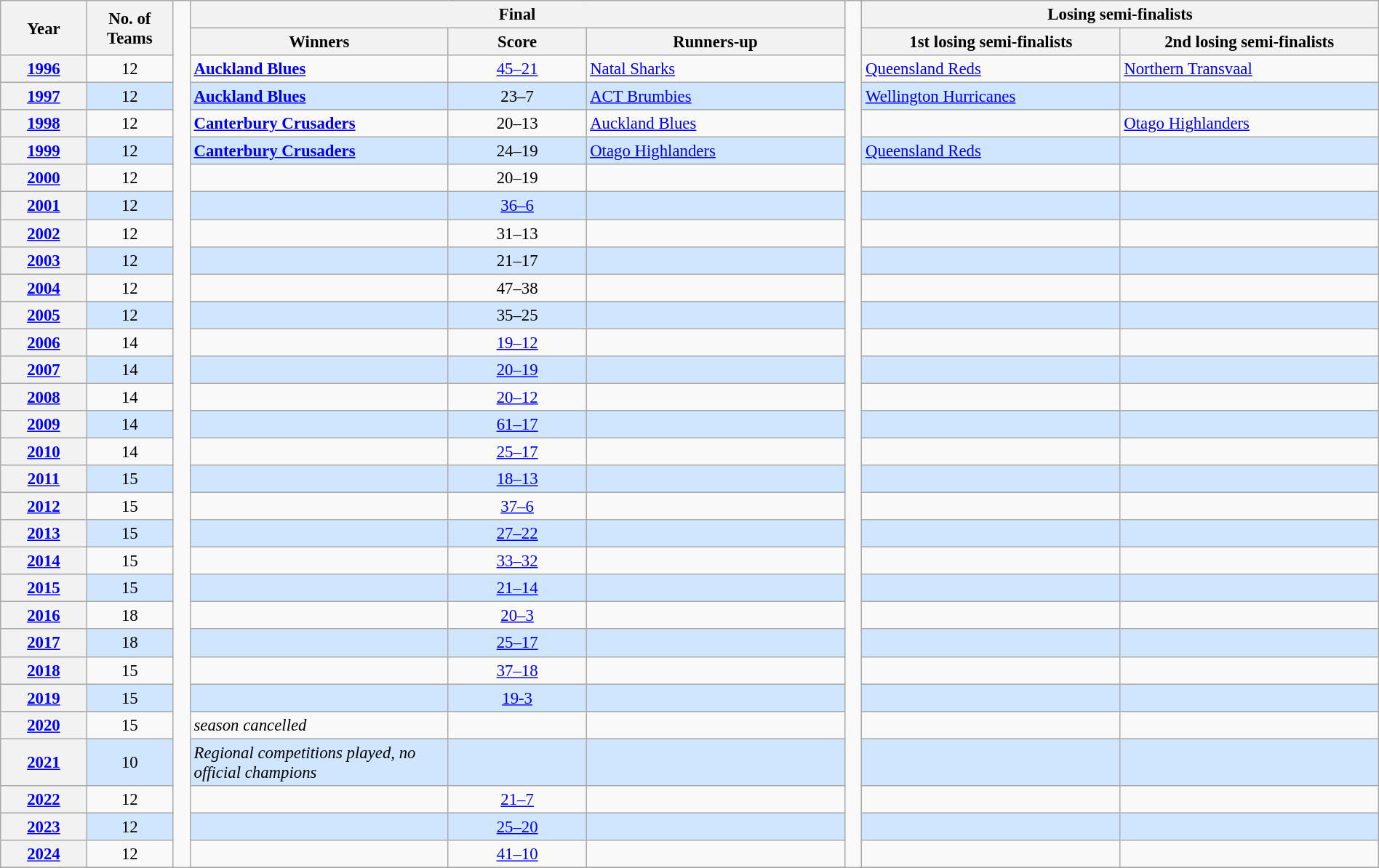<table class="wikitable" style="font-size:95%; width: 100%;">
<tr>
<th rowspan="2" style="width:5%;">Year</th>
<th rowspan="2" style="width:5%;">No. of Teams</th>
<td style="width:1%;" rowspan="100%"></td>
<th colspan=3>Final</th>
<td style="width:1%;" rowspan="100%"></td>
<th colspan=2>Losing semi-finalists</th>
</tr>
<tr>
<th width=15%>Winners</th>
<th width=8%>Score</th>
<th width=15%>Runners-up</th>
<th width=15%>1st losing semi-finalists</th>
<th width=15%>2nd losing semi-finalists</th>
</tr>
<tr>
<th><a href='#'>1996</a></th>
<td align=center>12</td>
<td><strong> <a href='#'>Auckland Blues</a></strong></td>
<td align=center><a href='#'>45–21</a></td>
<td> <a href='#'>Natal Sharks</a></td>
<td> <a href='#'>Queensland Reds</a></td>
<td> <a href='#'>Northern Transvaal</a></td>
</tr>
<tr style="background: #D0E6FF;">
<th><a href='#'>1997</a></th>
<td align=center>12</td>
<td><strong> <a href='#'>Auckland Blues</a></strong></td>
<td align=center>23–7</td>
<td> <a href='#'>ACT Brumbies</a></td>
<td> <a href='#'>Wellington Hurricanes</a></td>
<td></td>
</tr>
<tr>
<th><a href='#'>1998</a></th>
<td align=center>12</td>
<td><strong> <a href='#'>Canterbury Crusaders</a></strong></td>
<td align=center>20–13</td>
<td> <a href='#'>Auckland Blues</a></td>
<td></td>
<td> <a href='#'>Otago Highlanders</a></td>
</tr>
<tr style="background: #D0E6FF;">
<th><a href='#'>1999</a></th>
<td align=center>12</td>
<td><strong> <a href='#'>Canterbury Crusaders</a></strong></td>
<td align=center>24–19</td>
<td> <a href='#'>Otago Highlanders</a></td>
<td> <a href='#'>Queensland Reds</a></td>
<td></td>
</tr>
<tr>
<th><a href='#'>2000</a></th>
<td align=center>12</td>
<td><strong></strong></td>
<td align=center>20–19</td>
<td></td>
<td></td>
<td></td>
</tr>
<tr style="background: #D0E6FF;">
<th><a href='#'>2001</a></th>
<td align=center>12</td>
<td><strong> </strong></td>
<td align=center><a href='#'>36–6</a></td>
<td></td>
<td></td>
<td></td>
</tr>
<tr>
<th><a href='#'>2002</a></th>
<td align=center>12</td>
<td><strong></strong></td>
<td align=center>31–13</td>
<td></td>
<td></td>
<td></td>
</tr>
<tr style="background: #D0E6FF;">
<th><a href='#'>2003</a></th>
<td align=center>12</td>
<td><strong> </strong></td>
<td align=center>21–17</td>
<td></td>
<td></td>
<td></td>
</tr>
<tr>
<th><a href='#'>2004</a></th>
<td align=center>12</td>
<td><strong> </strong></td>
<td align=center>47–38</td>
<td></td>
<td></td>
<td></td>
</tr>
<tr style="background: #D0E6FF;">
<th><a href='#'>2005</a></th>
<td align=center>12</td>
<td><strong></strong></td>
<td align=center>35–25</td>
<td></td>
<td></td>
<td></td>
</tr>
<tr>
<th><a href='#'>2006</a></th>
<td align=center>14</td>
<td><strong></strong></td>
<td align=center><a href='#'>19–12</a></td>
<td></td>
<td></td>
<td></td>
</tr>
<tr style="background: #D0E6FF;">
<th><a href='#'>2007</a></th>
<td align=center>14</td>
<td><strong> </strong></td>
<td align=center><a href='#'>20–19</a></td>
<td></td>
<td></td>
<td></td>
</tr>
<tr>
<th><a href='#'>2008</a></th>
<td align=center>14</td>
<td><strong></strong></td>
<td align=center><a href='#'>20–12</a></td>
<td></td>
<td></td>
<td></td>
</tr>
<tr style="background: #D0E6FF;">
<th><a href='#'>2009</a></th>
<td align=center>14</td>
<td><strong> </strong></td>
<td align=center><a href='#'>61–17</a></td>
<td></td>
<td></td>
<td></td>
</tr>
<tr>
<th><a href='#'>2010</a></th>
<td align=center>14</td>
<td><strong> </strong></td>
<td align=center><a href='#'>25–17</a></td>
<td></td>
<td></td>
<td></td>
</tr>
<tr style="background: #D0E6FF;">
<th><a href='#'>2011</a></th>
<td align=center>15</td>
<td><strong> </strong></td>
<td align=center><a href='#'>18–13</a></td>
<td></td>
<td></td>
<td></td>
</tr>
<tr>
<th><a href='#'>2012</a></th>
<td align=center>15</td>
<td><strong> </strong></td>
<td align=center><a href='#'>37–6</a></td>
<td></td>
<td></td>
<td></td>
</tr>
<tr style="background: #D0E6FF;">
<th><a href='#'>2013</a></th>
<td align=center>15</td>
<td><strong> </strong></td>
<td align=center><a href='#'>27–22</a></td>
<td></td>
<td></td>
<td></td>
</tr>
<tr>
<th><a href='#'>2014</a></th>
<td align=center>15</td>
<td><strong> </strong></td>
<td align=center><a href='#'>33–32</a></td>
<td></td>
<td></td>
<td></td>
</tr>
<tr style="background: #D0E6FF;">
<th><a href='#'>2015</a></th>
<td align=center>15</td>
<td><strong></strong></td>
<td align=center><a href='#'>21–14</a></td>
<td></td>
<td></td>
<td></td>
</tr>
<tr>
<th><a href='#'>2016</a></th>
<td align=center>18</td>
<td><strong></strong></td>
<td align=center><a href='#'>20–3</a></td>
<td></td>
<td></td>
<td></td>
</tr>
<tr style="background: #D0E6FF;">
<th><a href='#'>2017</a></th>
<td align=center>18</td>
<td><strong></strong></td>
<td align=center><a href='#'>25–17</a></td>
<td></td>
<td></td>
<td></td>
</tr>
<tr>
<th><a href='#'>2018</a></th>
<td align=center>15</td>
<td><strong></strong></td>
<td align=center><a href='#'>37–18</a></td>
<td></td>
<td></td>
<td></td>
</tr>
<tr style="background: #D0E6FF;">
<th><a href='#'>2019</a></th>
<td align=center>15</td>
<td><strong></strong></td>
<td align=center><a href='#'>19-3</a></td>
<td></td>
<td></td>
<td></td>
</tr>
<tr>
<th><a href='#'>2020</a></th>
<td align=center>15</td>
<td><em>season cancelled</em></td>
<td></td>
<td></td>
<td></td>
<td></td>
</tr>
<tr style="background: #D0E6FF;">
<th><a href='#'>2021</a></th>
<td align=center>10</td>
<td><em>Regional competitions played, no official champions</em></td>
<td></td>
<td></td>
<td></td>
<td></td>
</tr>
<tr>
<th><a href='#'>2022</a></th>
<td align=center>12</td>
<td><strong></strong></td>
<td align=center><a href='#'>21–7</a></td>
<td></td>
<td></td>
<td></td>
</tr>
<tr style="background: #D0E6FF;">
<th><a href='#'>2023</a></th>
<td align=center>12</td>
<td><strong></strong></td>
<td align=center><a href='#'>25–20</a></td>
<td></td>
<td></td>
<td></td>
</tr>
<tr>
<th><a href='#'>2024</a></th>
<td align=center>12</td>
<td><strong></strong></td>
<td align=center><a href='#'>41–10</a></td>
<td></td>
<td></td>
<td></td>
</tr>
<tr style="background: #D0E6FF;">
</tr>
</table>
